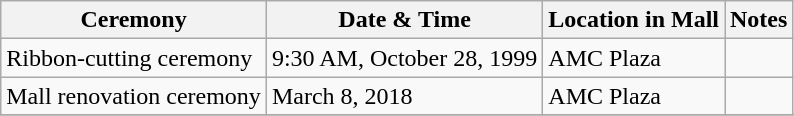<table class="wikitable sortable">
<tr>
<th>Ceremony</th>
<th>Date & Time</th>
<th>Location in Mall</th>
<th>Notes</th>
</tr>
<tr>
<td rowspan="1">Ribbon-cutting ceremony</td>
<td>9:30 AM, October 28, 1999</td>
<td>AMC Plaza</td>
<td></td>
</tr>
<tr>
<td rowspan="1">Mall renovation ceremony</td>
<td>March 8, 2018</td>
<td>AMC Plaza</td>
<td></td>
</tr>
<tr>
</tr>
</table>
